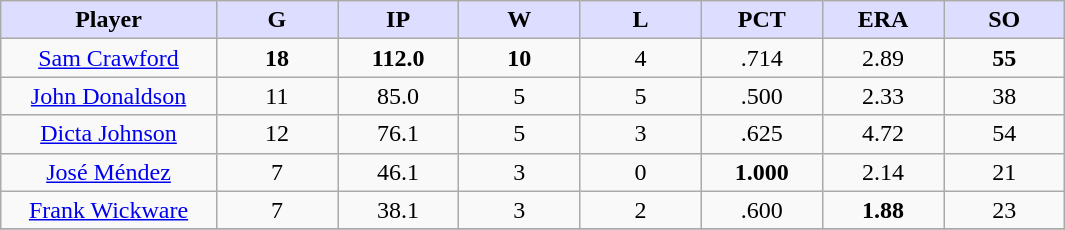<table class="wikitable sortable">
<tr>
<th style="background:#ddf; width:16%;">Player</th>
<th style="background:#ddf; width:9%;">G</th>
<th style="background:#ddf; width:9%;">IP</th>
<th style="background:#ddf; width:9%;">W</th>
<th style="background:#ddf; width:9%;">L</th>
<th style="background:#ddf; width:9%;">PCT</th>
<th style="background:#ddf; width:9%;">ERA</th>
<th style="background:#ddf; width:9%;">SO</th>
</tr>
<tr style="text-align:center;">
<td><a href='#'>Sam Crawford</a></td>
<td><strong>18</strong></td>
<td><strong>112.0</strong></td>
<td><strong>10</strong></td>
<td>4</td>
<td>.714</td>
<td>2.89</td>
<td><strong>55</strong></td>
</tr>
<tr style="text-align:center;">
<td><a href='#'>John Donaldson</a></td>
<td>11</td>
<td>85.0</td>
<td>5</td>
<td>5</td>
<td>.500</td>
<td>2.33</td>
<td>38</td>
</tr>
<tr style="text-align:center;">
<td><a href='#'>Dicta Johnson</a></td>
<td>12</td>
<td>76.1</td>
<td>5</td>
<td>3</td>
<td>.625</td>
<td>4.72</td>
<td>54</td>
</tr>
<tr style="text-align:center;">
<td><a href='#'>José Méndez</a></td>
<td>7</td>
<td>46.1</td>
<td>3</td>
<td>0</td>
<td><strong>1.000</strong></td>
<td>2.14</td>
<td>21</td>
</tr>
<tr style="text-align:center;">
<td><a href='#'>Frank Wickware</a></td>
<td>7</td>
<td>38.1</td>
<td>3</td>
<td>2</td>
<td>.600</td>
<td><strong>1.88</strong></td>
<td>23</td>
</tr>
<tr style="text-align:center;">
</tr>
</table>
